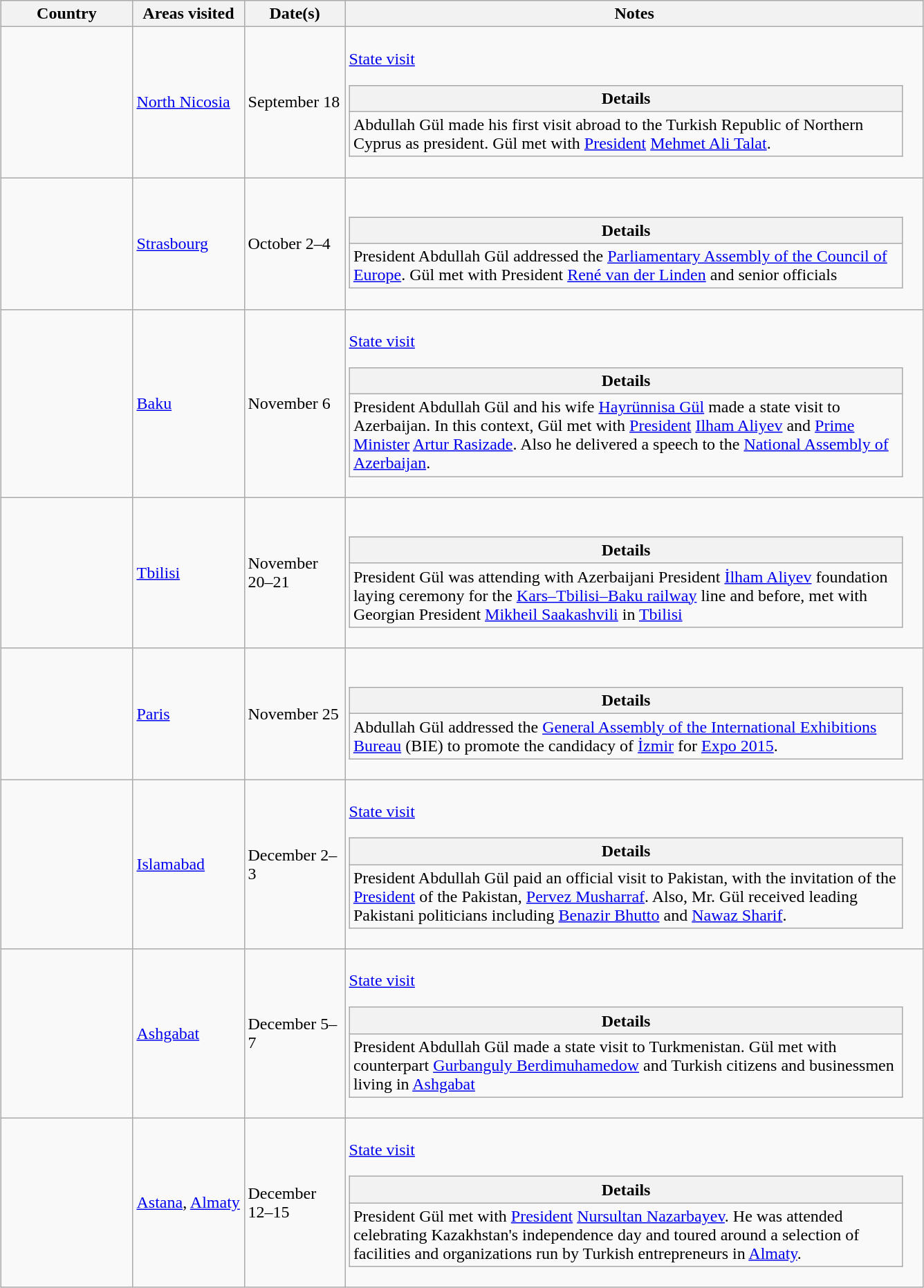<table class="wikitable outercollapse" style="margin: 1em auto 1em auto">
<tr>
<th width=120>Country</th>
<th width=100>Areas visited</th>
<th width=90>Date(s)</th>
<th width=550>Notes</th>
</tr>
<tr>
<td></td>
<td><a href='#'>North Nicosia</a></td>
<td>September 18</td>
<td><br><a href='#'>State visit</a><table class="wikitable collapsible innercollapse">
<tr>
<th>Details</th>
</tr>
<tr>
<td>Abdullah Gül made his first visit abroad to the Turkish Republic of Northern Cyprus as president. Gül met with <a href='#'>President</a> <a href='#'>Mehmet Ali Talat</a>.</td>
</tr>
</table>
</td>
</tr>
<tr>
<td></td>
<td><a href='#'>Strasbourg</a></td>
<td>October 2–4</td>
<td><br><table class="wikitable collapsible innercollapse">
<tr>
<th>Details</th>
</tr>
<tr>
<td>President Abdullah Gül addressed the <a href='#'>Parliamentary Assembly of the Council of Europe</a>. Gül met with President <a href='#'>René van der Linden</a> and senior officials</td>
</tr>
</table>
</td>
</tr>
<tr>
<td></td>
<td><a href='#'>Baku</a></td>
<td>November 6</td>
<td><br><a href='#'>State visit</a><table class="wikitable collapsible innercollapse">
<tr>
<th>Details</th>
</tr>
<tr>
<td>President Abdullah Gül and his wife <a href='#'>Hayrünnisa Gül</a> made a state visit to Azerbaijan. In this context, Gül met with <a href='#'>President</a> <a href='#'>Ilham Aliyev</a> and <a href='#'>Prime Minister</a> <a href='#'>Artur Rasizade</a>. Also he delivered a speech to the <a href='#'>National Assembly of Azerbaijan</a>.</td>
</tr>
</table>
</td>
</tr>
<tr>
<td></td>
<td><a href='#'>Tbilisi</a></td>
<td>November 20–21</td>
<td><br><table class="wikitable collapsible innercollapse">
<tr>
<th>Details</th>
</tr>
<tr>
<td>President Gül was attending with Azerbaijani President <a href='#'>İlham Aliyev</a> foundation laying ceremony for the <a href='#'>Kars–Tbilisi–Baku railway</a> line and before, met with Georgian President <a href='#'>Mikheil Saakashvili</a> in <a href='#'>Tbilisi</a></td>
</tr>
</table>
</td>
</tr>
<tr>
<td></td>
<td><a href='#'>Paris</a></td>
<td>November 25</td>
<td><br><table class="wikitable collapsible innercollapse">
<tr>
<th>Details</th>
</tr>
<tr>
<td>Abdullah Gül addressed the <a href='#'>General Assembly of the International Exhibitions Bureau</a> (BIE) to promote the candidacy of <a href='#'>İzmir</a> for <a href='#'>Expo 2015</a>.</td>
</tr>
</table>
</td>
</tr>
<tr>
<td></td>
<td><a href='#'>Islamabad</a></td>
<td>December 2–3</td>
<td><br><a href='#'>State visit</a><table class="wikitable collapsible innercollapse">
<tr>
<th>Details</th>
</tr>
<tr>
<td>President Abdullah Gül paid an official visit to Pakistan, with the invitation of the <a href='#'>President</a> of the Pakistan, <a href='#'>Pervez Musharraf</a>. Also, Mr. Gül received leading Pakistani politicians including <a href='#'>Benazir Bhutto</a> and <a href='#'>Nawaz Sharif</a>.</td>
</tr>
</table>
</td>
</tr>
<tr>
<td></td>
<td><a href='#'>Ashgabat</a></td>
<td>December 5–7</td>
<td><br><a href='#'>State visit</a><table class="wikitable collapsible innercollapse">
<tr>
<th>Details</th>
</tr>
<tr>
<td>President Abdullah Gül made a state visit to Turkmenistan. Gül met with counterpart <a href='#'>Gurbanguly Berdimuhamedow</a> and Turkish citizens and businessmen living in <a href='#'>Ashgabat</a></td>
</tr>
</table>
</td>
</tr>
<tr>
<td></td>
<td><a href='#'>Astana</a>, <a href='#'>Almaty</a></td>
<td>December 12–15</td>
<td><br><a href='#'>State visit</a><table class="wikitable collapsible innercollapse">
<tr>
<th>Details</th>
</tr>
<tr>
<td>President Gül met with <a href='#'>President</a> <a href='#'>Nursultan Nazarbayev</a>. He was attended celebrating Kazakhstan's independence day and toured around a selection of facilities and organizations run by Turkish entrepreneurs in <a href='#'>Almaty</a>.</td>
</tr>
</table>
</td>
</tr>
</table>
